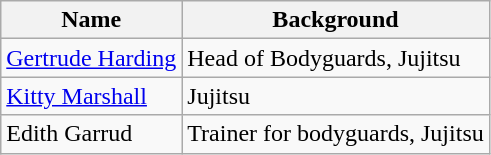<table class="wikitable">
<tr>
<th>Name</th>
<th>Background</th>
</tr>
<tr>
<td><a href='#'>Gertrude Harding</a></td>
<td>Head of Bodyguards, Jujitsu</td>
</tr>
<tr>
<td><a href='#'>Kitty Marshall</a></td>
<td>Jujitsu</td>
</tr>
<tr>
<td>Edith Garrud</td>
<td>Trainer for bodyguards, Jujitsu</td>
</tr>
</table>
